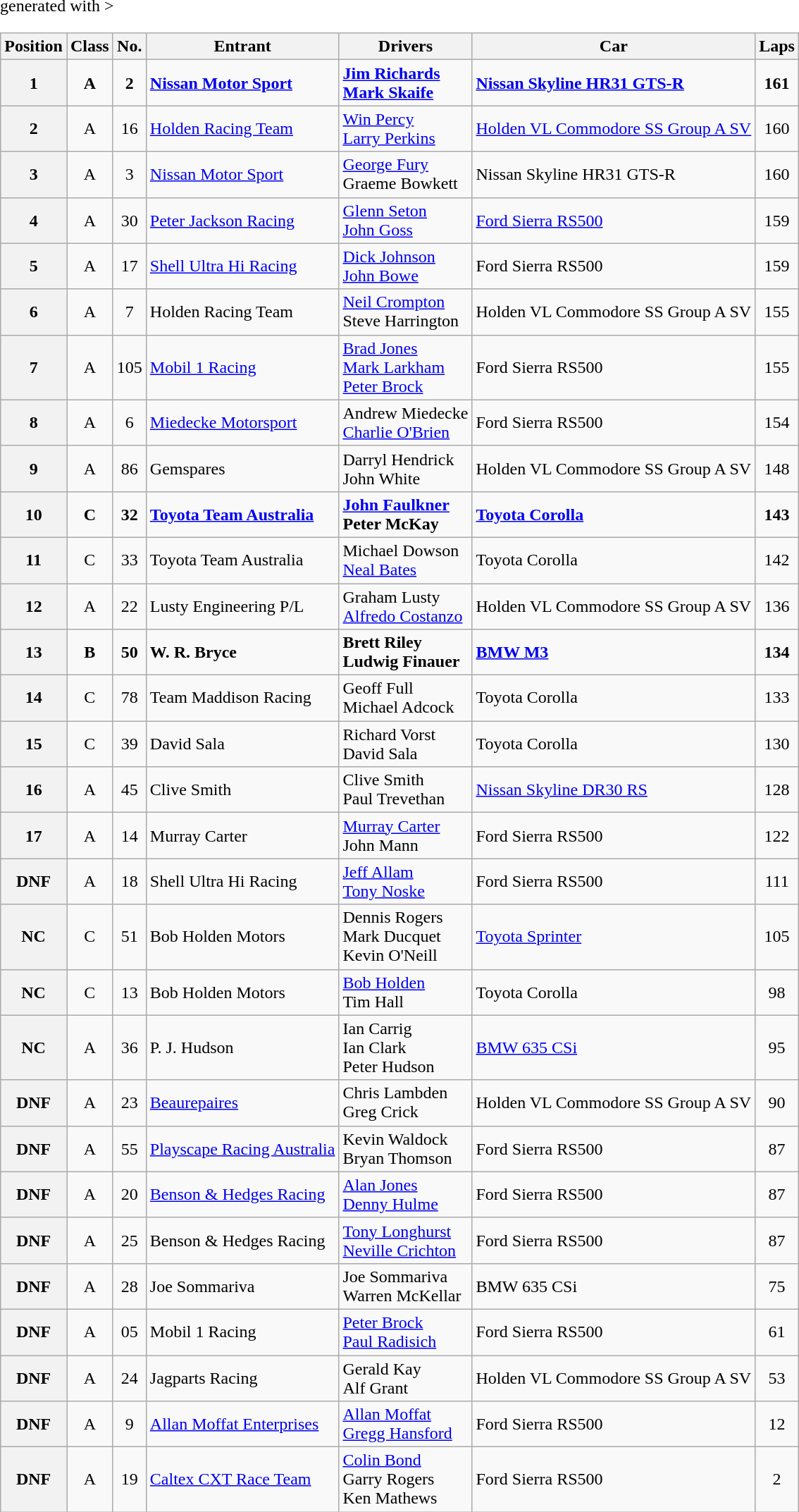<table class="wikitable" border="1" <hiddentext>generated with >
<tr style="font-weight:bold">
<th>Position</th>
<th>Class</th>
<th>No.</th>
<th>Entrant</th>
<th>Drivers</th>
<th>Car</th>
<th>Laps</th>
</tr>
<tr style="font-weight:bold">
<th>1</th>
<td align="center">A</td>
<td align="center">2</td>
<td><a href='#'>Nissan Motor Sport</a></td>
<td> <a href='#'>Jim Richards</a><br> <a href='#'>Mark Skaife</a></td>
<td><a href='#'>Nissan Skyline HR31 GTS-R</a></td>
<td align="center">161</td>
</tr>
<tr>
<th>2</th>
<td align="center">A</td>
<td align="center">16</td>
<td><a href='#'>Holden Racing Team</a></td>
<td> <a href='#'>Win Percy</a><br> <a href='#'>Larry Perkins</a></td>
<td><a href='#'>Holden VL Commodore SS Group A SV</a></td>
<td align="center">160</td>
</tr>
<tr>
<th>3</th>
<td align="center">A</td>
<td align="center">3</td>
<td><a href='#'>Nissan Motor Sport</a></td>
<td> <a href='#'>George Fury</a><br> Graeme Bowkett</td>
<td>Nissan Skyline HR31 GTS-R</td>
<td align="center">160</td>
</tr>
<tr>
<th>4</th>
<td align="center">A</td>
<td align="center">30</td>
<td><a href='#'>Peter Jackson Racing</a></td>
<td> <a href='#'>Glenn Seton</a><br> <a href='#'>John Goss</a></td>
<td><a href='#'>Ford Sierra RS500</a></td>
<td align="center">159</td>
</tr>
<tr>
<th>5</th>
<td align="center">A</td>
<td align="center">17</td>
<td><a href='#'>Shell Ultra Hi Racing</a></td>
<td> <a href='#'>Dick Johnson</a><br> <a href='#'>John Bowe</a></td>
<td>Ford Sierra RS500</td>
<td align="center">159</td>
</tr>
<tr>
<th>6</th>
<td align="center">A</td>
<td align="center">7</td>
<td>Holden Racing Team</td>
<td> <a href='#'>Neil Crompton</a><br> Steve Harrington</td>
<td>Holden VL Commodore SS Group A SV</td>
<td align="center">155</td>
</tr>
<tr>
<th>7</th>
<td align="center">A</td>
<td align="center">105</td>
<td><a href='#'>Mobil 1 Racing</a></td>
<td> <a href='#'>Brad Jones</a><br> <a href='#'>Mark Larkham</a><br> <a href='#'>Peter Brock</a></td>
<td>Ford Sierra RS500</td>
<td align="center">155</td>
</tr>
<tr>
<th>8</th>
<td align="center">A</td>
<td align="center">6</td>
<td><a href='#'>Miedecke Motorsport</a></td>
<td> Andrew Miedecke<br> <a href='#'>Charlie O'Brien</a></td>
<td>Ford Sierra RS500</td>
<td align="center">154</td>
</tr>
<tr>
<th>9</th>
<td align="center">A</td>
<td align="center">86</td>
<td>Gemspares</td>
<td> Darryl Hendrick<br> John White</td>
<td>Holden VL Commodore SS Group A SV</td>
<td align="center">148</td>
</tr>
<tr style="font-weight:bold">
<th>10</th>
<td align="center">C</td>
<td align="center">32</td>
<td><a href='#'>Toyota Team Australia</a></td>
<td> <a href='#'>John Faulkner</a><br> Peter McKay</td>
<td><a href='#'>Toyota Corolla</a></td>
<td align="center">143</td>
</tr>
<tr>
<th>11</th>
<td align="center">C</td>
<td align="center">33</td>
<td>Toyota Team Australia</td>
<td> Michael Dowson<br> <a href='#'>Neal Bates</a></td>
<td>Toyota Corolla</td>
<td align="center">142</td>
</tr>
<tr>
<th>12</th>
<td align="center">A</td>
<td align="center">22</td>
<td>Lusty Engineering P/L</td>
<td> Graham Lusty<br> <a href='#'>Alfredo Costanzo</a></td>
<td>Holden VL Commodore SS Group A SV</td>
<td align="center">136</td>
</tr>
<tr style="font-weight:bold">
<th>13</th>
<td align="center">B</td>
<td align="center">50</td>
<td>W. R. Bryce</td>
<td> Brett Riley<br> Ludwig Finauer</td>
<td><a href='#'>BMW M3</a></td>
<td align="center">134</td>
</tr>
<tr>
<th>14</th>
<td align="center">C</td>
<td align="center">78</td>
<td>Team Maddison Racing</td>
<td> Geoff Full<br> Michael Adcock</td>
<td>Toyota Corolla</td>
<td align="center">133</td>
</tr>
<tr>
<th>15</th>
<td align="center">C</td>
<td align="center">39</td>
<td>David Sala</td>
<td> Richard Vorst<br> David Sala</td>
<td>Toyota Corolla</td>
<td align="center">130</td>
</tr>
<tr>
<th>16</th>
<td align="center">A</td>
<td align="center">45</td>
<td>Clive Smith</td>
<td> Clive Smith<br> Paul Trevethan</td>
<td><a href='#'>Nissan Skyline DR30 RS</a></td>
<td align="center">128</td>
</tr>
<tr>
<th>17</th>
<td align="center">A</td>
<td align="center">14</td>
<td>Murray Carter</td>
<td> <a href='#'>Murray Carter</a><br> John Mann</td>
<td>Ford Sierra RS500</td>
<td align="center">122</td>
</tr>
<tr>
<th>DNF</th>
<td align="center">A</td>
<td align="center">18</td>
<td>Shell Ultra Hi Racing</td>
<td> <a href='#'>Jeff Allam</a><br> <a href='#'>Tony Noske</a></td>
<td>Ford Sierra RS500</td>
<td align="center">111</td>
</tr>
<tr>
<th>NC</th>
<td align="center">C</td>
<td align="center">51</td>
<td>Bob Holden Motors</td>
<td> Dennis Rogers<br> Mark Ducquet<br> Kevin O'Neill</td>
<td><a href='#'>Toyota Sprinter</a></td>
<td align="center">105</td>
</tr>
<tr>
<th>NC</th>
<td align="center">C</td>
<td align="center">13</td>
<td>Bob Holden Motors</td>
<td> <a href='#'>Bob Holden</a><br> Tim Hall</td>
<td>Toyota Corolla</td>
<td align="center">98</td>
</tr>
<tr>
<th>NC</th>
<td align="center">A</td>
<td align="center">36</td>
<td>P. J. Hudson</td>
<td> Ian Carrig<br> Ian Clark<br> Peter Hudson</td>
<td><a href='#'>BMW 635 CSi</a></td>
<td align="center">95</td>
</tr>
<tr>
<th>DNF</th>
<td align="center">A</td>
<td align="center">23</td>
<td><a href='#'>Beaurepaires</a></td>
<td> Chris Lambden<br> Greg Crick</td>
<td>Holden VL Commodore SS Group A SV</td>
<td align="center">90</td>
</tr>
<tr>
<th>DNF</th>
<td align="center">A</td>
<td align="center">55</td>
<td><a href='#'>Playscape Racing Australia</a></td>
<td> Kevin Waldock<br> Bryan Thomson</td>
<td>Ford Sierra RS500</td>
<td align="center">87</td>
</tr>
<tr>
<th>DNF</th>
<td align="center">A</td>
<td align="center">20</td>
<td><a href='#'>Benson & Hedges Racing</a></td>
<td> <a href='#'>Alan Jones</a><br> <a href='#'>Denny Hulme</a></td>
<td>Ford Sierra RS500</td>
<td align="center">87</td>
</tr>
<tr>
<th>DNF</th>
<td align="center">A</td>
<td align="center">25</td>
<td>Benson & Hedges Racing</td>
<td> <a href='#'>Tony Longhurst</a><br> <a href='#'>Neville Crichton</a></td>
<td>Ford Sierra RS500</td>
<td align="center">87</td>
</tr>
<tr>
<th>DNF</th>
<td align="center">A</td>
<td align="center">28</td>
<td>Joe Sommariva</td>
<td> Joe Sommariva<br> Warren McKellar</td>
<td>BMW 635 CSi</td>
<td align="center">75</td>
</tr>
<tr>
<th>DNF</th>
<td align="center">A</td>
<td align="center">05</td>
<td>Mobil 1 Racing</td>
<td> <a href='#'>Peter Brock</a><br>  <a href='#'>Paul Radisich</a></td>
<td>Ford Sierra RS500</td>
<td align="center">61</td>
</tr>
<tr>
<th>DNF</th>
<td align="center">A</td>
<td align="center">24</td>
<td>Jagparts Racing</td>
<td> Gerald Kay<br> Alf Grant</td>
<td>Holden VL Commodore SS Group A SV</td>
<td align="center">53</td>
</tr>
<tr>
<th>DNF</th>
<td align="center">A</td>
<td align="center">9</td>
<td><a href='#'>Allan Moffat Enterprises</a></td>
<td> <a href='#'>Allan Moffat</a><br> <a href='#'>Gregg Hansford</a></td>
<td>Ford Sierra RS500</td>
<td align="center">12</td>
</tr>
<tr>
<th>DNF</th>
<td align="center">A</td>
<td align="center">19</td>
<td><a href='#'>Caltex CXT Race Team</a></td>
<td> <a href='#'>Colin Bond</a><br> Garry Rogers<br> Ken Mathews</td>
<td>Ford Sierra RS500</td>
<td align="center">2</td>
</tr>
</table>
